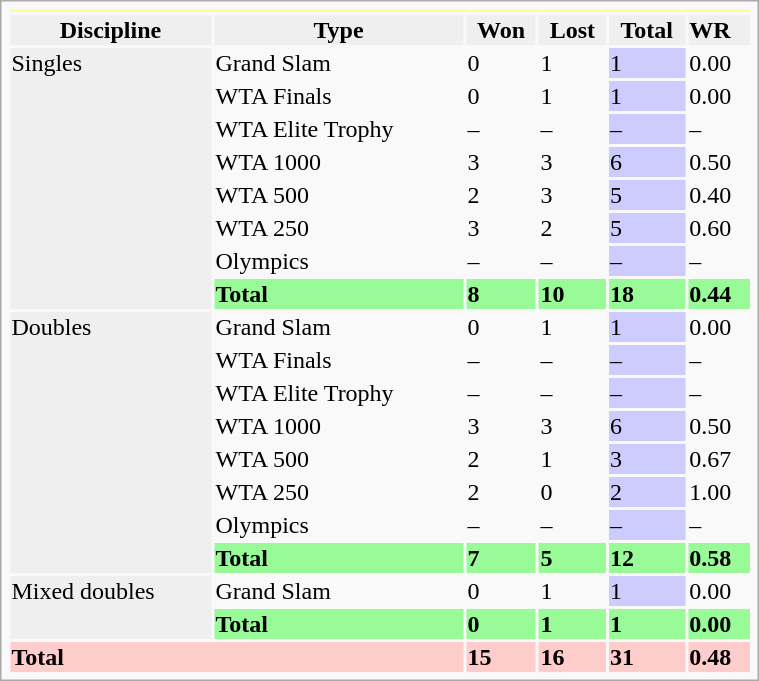<table class="infobox vcard vevent nowrap" width="40%">
<tr>
<th colspan="6" bgcolor=#ff9></th>
</tr>
<tr style=background:#efefef;font-weight:bold>
<th>Discipline</th>
<th>Type</th>
<th>Won</th>
<th>Lost</th>
<th>Total</th>
<td>WR</td>
</tr>
<tr>
<td rowspan="8" bgcolor=efefef>Singles</td>
<td>Grand Slam</td>
<td>0</td>
<td>1</td>
<td bgcolor="CCCCFF">1</td>
<td>0.00</td>
</tr>
<tr>
<td>WTA Finals</td>
<td>0</td>
<td>1</td>
<td bgcolor="CCCCFF">1</td>
<td>0.00</td>
</tr>
<tr>
<td>WTA Elite Trophy</td>
<td>–</td>
<td>–</td>
<td bgcolor="CCCCFF">–</td>
<td>–</td>
</tr>
<tr>
<td>WTA 1000</td>
<td>3</td>
<td>3</td>
<td bgcolor="CCCCFF">6</td>
<td>0.50</td>
</tr>
<tr>
<td>WTA 500</td>
<td>2</td>
<td>3</td>
<td bgcolor="CCCCFF">5</td>
<td>0.40</td>
</tr>
<tr>
<td>WTA 250</td>
<td>3</td>
<td>2</td>
<td bgcolor="CCCCFF">5</td>
<td>0.60</td>
</tr>
<tr>
<td>Olympics</td>
<td>–</td>
<td>–</td>
<td bgcolor="CCCCFF">–</td>
<td>–</td>
</tr>
<tr style=background:#98FB98;font-weight:bold>
<td><strong>Total</strong></td>
<td><strong>8</strong></td>
<td><strong>10</strong></td>
<td><strong>18</strong></td>
<td><strong>0.44</strong></td>
</tr>
<tr>
<td rowspan="8" bgcolor=efefef>Doubles</td>
<td>Grand Slam</td>
<td>0</td>
<td>1</td>
<td bgcolor="CCCCFF">1</td>
<td>0.00</td>
</tr>
<tr>
<td>WTA Finals</td>
<td>–</td>
<td>–</td>
<td bgcolor="CCCCFF">–</td>
<td>–</td>
</tr>
<tr>
<td>WTA Elite Trophy</td>
<td>–</td>
<td>–</td>
<td bgcolor="CCCCFF">–</td>
<td>–</td>
</tr>
<tr>
<td>WTA 1000</td>
<td>3</td>
<td>3</td>
<td bgcolor="CCCCFF">6</td>
<td>0.50</td>
</tr>
<tr>
<td>WTA 500</td>
<td>2</td>
<td>1</td>
<td bgcolor="CCCCFF">3</td>
<td>0.67</td>
</tr>
<tr>
<td>WTA 250</td>
<td>2</td>
<td>0</td>
<td bgcolor="CCCCFF">2</td>
<td>1.00</td>
</tr>
<tr>
<td>Olympics</td>
<td>–</td>
<td>–</td>
<td bgcolor="CCCCFF">–</td>
<td>–</td>
</tr>
<tr style=background:#98FB98;font-weight:bold>
<td><strong>Total</strong></td>
<td><strong>7</strong></td>
<td><strong>5</strong></td>
<td><strong>12</strong></td>
<td><strong>0.58</strong></td>
</tr>
<tr>
<td rowspan=2 bgcolor=efefef>Mixed doubles</td>
<td>Grand Slam</td>
<td>0</td>
<td>1</td>
<td bgcolor=CCCCFF>1</td>
<td>0.00</td>
</tr>
<tr style=background:#98FB98;font-weight:bold>
<td><strong>Total</strong></td>
<td><strong>0</strong></td>
<td><strong>1</strong></td>
<td><strong>1</strong></td>
<td><strong>0.00</strong></td>
</tr>
<tr bgcolor="FFCCCC">
<td colspan="2"><strong>Total</strong></td>
<td><strong>15</strong></td>
<td><strong>16</strong></td>
<td><strong>31</strong></td>
<td><strong>0.48</strong></td>
</tr>
</table>
